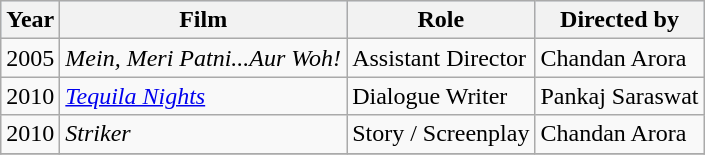<table class="wikitable">
<tr style="background:#d1e4fd;">
<th>Year</th>
<th>Film</th>
<th>Role</th>
<th>Directed by</th>
</tr>
<tr>
<td>2005</td>
<td><em>Mein, Meri Patni...Aur Woh!</em></td>
<td>Assistant Director</td>
<td>Chandan Arora</td>
</tr>
<tr>
<td>2010</td>
<td><em><a href='#'>Tequila Nights</a></em></td>
<td>Dialogue Writer</td>
<td>Pankaj Saraswat</td>
</tr>
<tr>
<td>2010</td>
<td><em>Striker</em></td>
<td>Story / Screenplay</td>
<td>Chandan Arora</td>
</tr>
<tr>
</tr>
</table>
